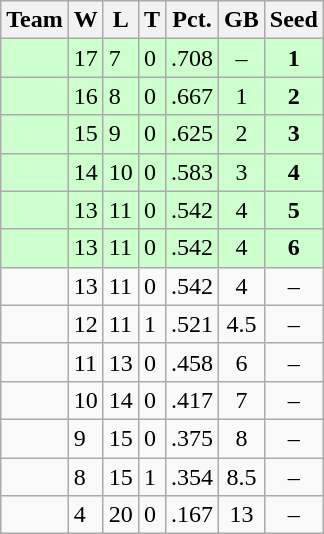<table class=wikitable>
<tr>
<th>Team</th>
<th>W</th>
<th>L</th>
<th>T</th>
<th>Pct.</th>
<th>GB</th>
<th>Seed</th>
</tr>
<tr bgcolor=#ccffcc>
<td></td>
<td>17</td>
<td>7</td>
<td>0</td>
<td>.708</td>
<td style="text-align:center;">–</td>
<td style="text-align:center;"><strong>1</strong></td>
</tr>
<tr bgcolor=#ccffcc>
<td></td>
<td>16</td>
<td>8</td>
<td>0</td>
<td>.667</td>
<td style="text-align:center;">1</td>
<td style="text-align:center;"><strong>2</strong></td>
</tr>
<tr bgcolor=#ccffcc>
<td></td>
<td>15</td>
<td>9</td>
<td>0</td>
<td>.625</td>
<td style="text-align:center;">2</td>
<td style="text-align:center;"><strong>3</strong></td>
</tr>
<tr bgcolor=#ccffcc>
<td></td>
<td>14</td>
<td>10</td>
<td>0</td>
<td>.583</td>
<td style="text-align:center;">3</td>
<td style="text-align:center;"><strong>4</strong></td>
</tr>
<tr bgcolor=#ccffcc>
<td></td>
<td>13</td>
<td>11</td>
<td>0</td>
<td>.542</td>
<td style="text-align:center;">4</td>
<td style="text-align:center;"><strong>5</strong></td>
</tr>
<tr bgcolor=#ccffcc>
<td></td>
<td>13</td>
<td>11</td>
<td>0</td>
<td>.542</td>
<td style="text-align:center;">4</td>
<td style="text-align:center;"><strong>6</strong></td>
</tr>
<tr>
<td></td>
<td>13</td>
<td>11</td>
<td>0</td>
<td>.542</td>
<td style="text-align:center;">4</td>
<td style="text-align:center;">–</td>
</tr>
<tr>
<td></td>
<td>12</td>
<td>11</td>
<td>1</td>
<td>.521</td>
<td style="text-align:center;">4.5</td>
<td style="text-align:center;">–</td>
</tr>
<tr>
<td></td>
<td>11</td>
<td>13</td>
<td>0</td>
<td>.458</td>
<td style="text-align:center;">6</td>
<td style="text-align:center;">–</td>
</tr>
<tr>
<td></td>
<td>10</td>
<td>14</td>
<td>0</td>
<td>.417</td>
<td style="text-align:center;">7</td>
<td style="text-align:center;">–</td>
</tr>
<tr>
<td></td>
<td>9</td>
<td>15</td>
<td>0</td>
<td>.375</td>
<td style="text-align:center;">8</td>
<td style="text-align:center;">–</td>
</tr>
<tr>
<td></td>
<td>8</td>
<td>15</td>
<td>1</td>
<td>.354</td>
<td style="text-align:center;">8.5</td>
<td style="text-align:center;">–</td>
</tr>
<tr>
<td></td>
<td>4</td>
<td>20</td>
<td>0</td>
<td>.167</td>
<td style="text-align:center;">13</td>
<td style="text-align:center;">–</td>
</tr>
</table>
